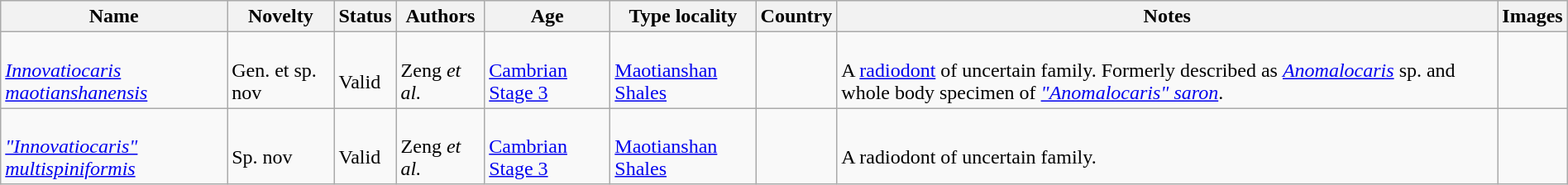<table class="wikitable sortable" align="center" width="100%">
<tr>
<th>Name</th>
<th>Novelty</th>
<th>Status</th>
<th>Authors</th>
<th>Age</th>
<th>Type locality</th>
<th>Country</th>
<th>Notes</th>
<th>Images</th>
</tr>
<tr>
<td><br><em><a href='#'>Innovatiocaris maotianshanensis</a></em></td>
<td><br>Gen. et sp. nov</td>
<td><br>Valid</td>
<td><br>Zeng <em>et al.</em></td>
<td><br><a href='#'>Cambrian Stage 3</a></td>
<td><br><a href='#'>Maotianshan Shales</a></td>
<td><br></td>
<td><br>A <a href='#'>radiodont</a> of uncertain family. Formerly described as <em><a href='#'>Anomalocaris</a></em> sp. and whole body specimen of <em><a href='#'>"Anomalocaris" saron</a></em>.</td>
<td></td>
</tr>
<tr>
<td><br><em><a href='#'>"Innovatiocaris" multispiniformis</a></em></td>
<td><br>Sp. nov</td>
<td><br>Valid</td>
<td><br>Zeng <em>et al.</em></td>
<td><br><a href='#'>Cambrian Stage 3</a></td>
<td><br><a href='#'>Maotianshan Shales</a></td>
<td><br></td>
<td><br>A radiodont of uncertain family.</td>
<td></td>
</tr>
</table>
